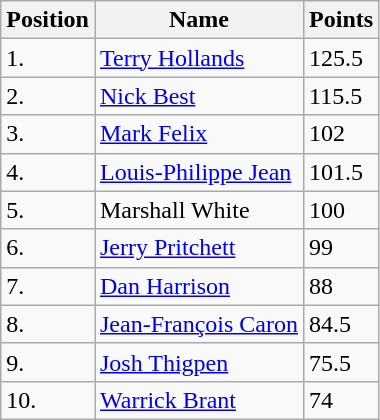<table class="wikitable">
<tr>
<th>Position</th>
<th>Name</th>
<th>Points</th>
</tr>
<tr>
<td>1.</td>
<td><a href='#'>Terry Hollands</a></td>
<td>125.5</td>
</tr>
<tr>
<td>2.</td>
<td><a href='#'>Nick Best</a></td>
<td>115.5</td>
</tr>
<tr>
<td>3.</td>
<td><a href='#'>Mark Felix</a></td>
<td>102</td>
</tr>
<tr>
<td>4.</td>
<td><a href='#'>Louis-Philippe Jean</a></td>
<td>101.5</td>
</tr>
<tr>
<td>5.</td>
<td>Marshall White</td>
<td>100</td>
</tr>
<tr>
<td>6.</td>
<td><a href='#'>Jerry Pritchett</a></td>
<td>99</td>
</tr>
<tr>
<td>7.</td>
<td><a href='#'>Dan Harrison</a></td>
<td>88</td>
</tr>
<tr>
<td>8.</td>
<td><a href='#'>Jean-François Caron</a></td>
<td>84.5</td>
</tr>
<tr>
<td>9.</td>
<td><a href='#'>Josh Thigpen</a></td>
<td>75.5</td>
</tr>
<tr>
<td>10.</td>
<td><a href='#'>Warrick Brant</a></td>
<td>74</td>
</tr>
</table>
